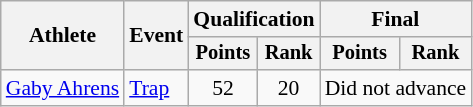<table class="wikitable" style="font-size:90%">
<tr>
<th rowspan="2">Athlete</th>
<th rowspan="2">Event</th>
<th colspan=2>Qualification</th>
<th colspan=2>Final</th>
</tr>
<tr style="font-size:95%">
<th>Points</th>
<th>Rank</th>
<th>Points</th>
<th>Rank</th>
</tr>
<tr align=center>
<td align=left><a href='#'>Gaby Ahrens</a></td>
<td align=left><a href='#'>Trap</a></td>
<td>52</td>
<td>20</td>
<td colspan=2>Did not advance</td>
</tr>
</table>
